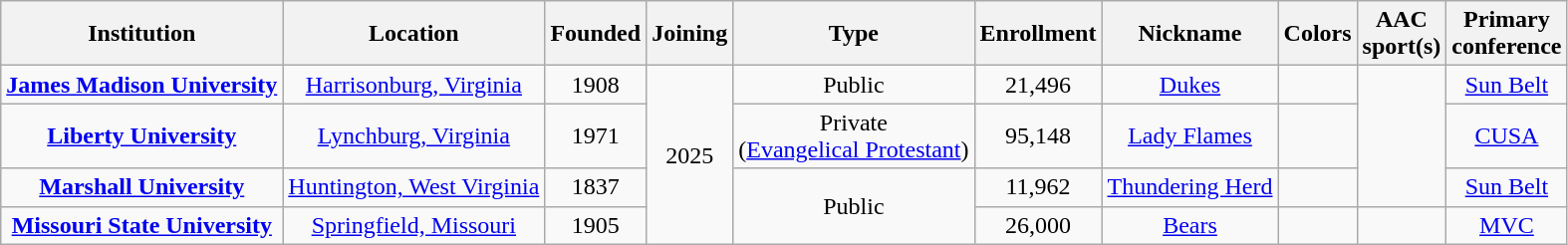<table class="wikitable sortable" style="text-align:center">
<tr>
<th>Institution</th>
<th>Location</th>
<th>Founded</th>
<th>Joining</th>
<th>Type</th>
<th>Enrollment</th>
<th>Nickname</th>
<th class="unsortable">Colors</th>
<th>AAC<br>sport(s)</th>
<th>Primary<br>conference</th>
</tr>
<tr>
<td><strong><a href='#'>James Madison University</a></strong></td>
<td><a href='#'>Harrisonburg, Virginia</a></td>
<td>1908</td>
<td rowspan=4>2025</td>
<td>Public</td>
<td>21,496</td>
<td><a href='#'>Dukes</a></td>
<td></td>
<td rowspan=3></td>
<td><a href='#'>Sun Belt</a></td>
</tr>
<tr>
<td><strong><a href='#'>Liberty University</a></strong></td>
<td><a href='#'>Lynchburg, Virginia</a></td>
<td>1971</td>
<td>Private<br>(<a href='#'>Evangelical Protestant</a>)</td>
<td>95,148</td>
<td><a href='#'>Lady Flames</a></td>
<td></td>
<td><a href='#'>CUSA</a></td>
</tr>
<tr>
<td><strong><a href='#'>Marshall University</a></strong></td>
<td><a href='#'>Huntington, West Virginia</a></td>
<td>1837</td>
<td Rowspan=2>Public</td>
<td>11,962</td>
<td><a href='#'>Thundering Herd</a></td>
<td></td>
<td><a href='#'>Sun Belt</a></td>
</tr>
<tr>
<td><strong><a href='#'>Missouri State University</a></strong></td>
<td><a href='#'>Springfield, Missouri</a></td>
<td>1905</td>
<td>26,000</td>
<td><a href='#'>Bears</a></td>
<td></td>
<td></td>
<td><a href='#'>MVC</a><br></td>
</tr>
</table>
